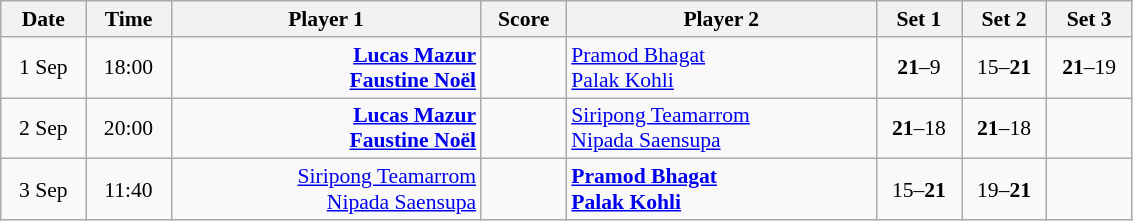<table class="wikitable" style="font-size:90%; text-align:center">
<tr>
<th width="50">Date</th>
<th width="50">Time</th>
<th width="200">Player 1</th>
<th width="50">Score</th>
<th width="200">Player 2</th>
<th width="50">Set 1</th>
<th width="50">Set 2</th>
<th width="50">Set 3</th>
</tr>
<tr>
<td>1 Sep</td>
<td>18:00</td>
<td align="right"><strong><a href='#'>Lucas Mazur</a> <br><a href='#'>Faustine Noël</a> </strong></td>
<td> </td>
<td align="left"> <a href='#'>Pramod Bhagat</a><br> <a href='#'>Palak Kohli</a></td>
<td><strong>21</strong>–9</td>
<td>15–<strong>21</strong></td>
<td><strong>21</strong>–19</td>
</tr>
<tr>
<td>2 Sep</td>
<td>20:00</td>
<td align="right"><strong><a href='#'>Lucas Mazur</a> <br><a href='#'>Faustine Noël</a> </strong></td>
<td> </td>
<td align="left"> <a href='#'>Siripong Teamarrom</a><br> <a href='#'>Nipada Saensupa</a></td>
<td><strong>21</strong>–18</td>
<td><strong>21</strong>–18</td>
<td></td>
</tr>
<tr>
<td>3 Sep</td>
<td>11:40</td>
<td align="right"><a href='#'>Siripong Teamarrom</a> <br><a href='#'>Nipada Saensupa</a> </td>
<td> </td>
<td align="left"><strong> <a href='#'>Pramod Bhagat</a><br> <a href='#'>Palak Kohli</a></strong></td>
<td>15–<strong>21</strong></td>
<td>19–<strong>21</strong></td>
<td></td>
</tr>
</table>
